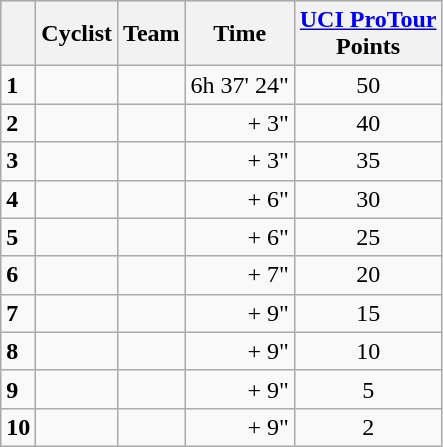<table class="wikitable">
<tr style="background:#ccccff;">
<th></th>
<th>Cyclist</th>
<th>Team</th>
<th>Time</th>
<th><a href='#'>UCI ProTour</a><br>Points</th>
</tr>
<tr>
<td><strong>1</strong></td>
<td></td>
<td></td>
<td align=right>6h 37' 24"</td>
<td align="center">50</td>
</tr>
<tr>
<td><strong>2</strong></td>
<td></td>
<td></td>
<td align=right>+ 3"</td>
<td align="center">40</td>
</tr>
<tr>
<td><strong>3</strong></td>
<td></td>
<td></td>
<td align=right>+ 3"</td>
<td align="center">35</td>
</tr>
<tr>
<td><strong>4</strong></td>
<td></td>
<td></td>
<td align=right>+ 6"</td>
<td align="center">30</td>
</tr>
<tr>
<td><strong>5</strong></td>
<td></td>
<td></td>
<td align=right>+ 6"</td>
<td align="center">25</td>
</tr>
<tr>
<td><strong>6</strong></td>
<td></td>
<td></td>
<td align=right>+ 7"</td>
<td align="center">20</td>
</tr>
<tr>
<td><strong>7</strong></td>
<td></td>
<td></td>
<td align=right>+ 9"</td>
<td align="center">15</td>
</tr>
<tr>
<td><strong>8</strong></td>
<td></td>
<td></td>
<td align=right>+ 9"</td>
<td align="center">10</td>
</tr>
<tr>
<td><strong>9</strong></td>
<td></td>
<td></td>
<td align=right>+ 9"</td>
<td align="center">5</td>
</tr>
<tr>
<td><strong>10</strong></td>
<td></td>
<td></td>
<td align=right>+ 9"</td>
<td align="center">2</td>
</tr>
</table>
